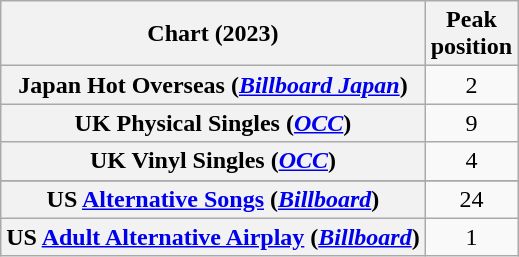<table class="wikitable sortable plainrowheaders" style="text-align:center">
<tr>
<th scope="col">Chart (2023)</th>
<th scope="col">Peak<br>position</th>
</tr>
<tr>
<th scope="row">Japan Hot Overseas (<em><a href='#'>Billboard Japan</a></em>)</th>
<td>2</td>
</tr>
<tr>
<th scope="row">UK Physical Singles (<em><a href='#'>OCC</a></em>)</th>
<td style="text-align:center;">9</td>
</tr>
<tr>
<th scope="row">UK Vinyl Singles (<em><a href='#'>OCC</a></em>)</th>
<td style="text-align:center;">4</td>
</tr>
<tr>
</tr>
<tr>
<th scope="row">US <a href='#'>Alternative Songs</a> (<em><a href='#'>Billboard</a></em>)</th>
<td style="text-align:center;">24</td>
</tr>
<tr>
<th scope="row">US <a href='#'>Adult Alternative Airplay</a> (<em><a href='#'>Billboard</a></em>)</th>
<td style="text-align:center;">1</td>
</tr>
</table>
